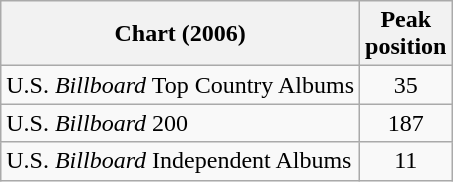<table class="wikitable">
<tr>
<th>Chart (2006)</th>
<th>Peak<br>position</th>
</tr>
<tr>
<td>U.S. <em>Billboard</em> Top Country Albums</td>
<td align="center">35</td>
</tr>
<tr>
<td>U.S. <em>Billboard</em> 200</td>
<td align="center">187</td>
</tr>
<tr>
<td>U.S. <em>Billboard</em> Independent Albums</td>
<td align="center">11</td>
</tr>
</table>
